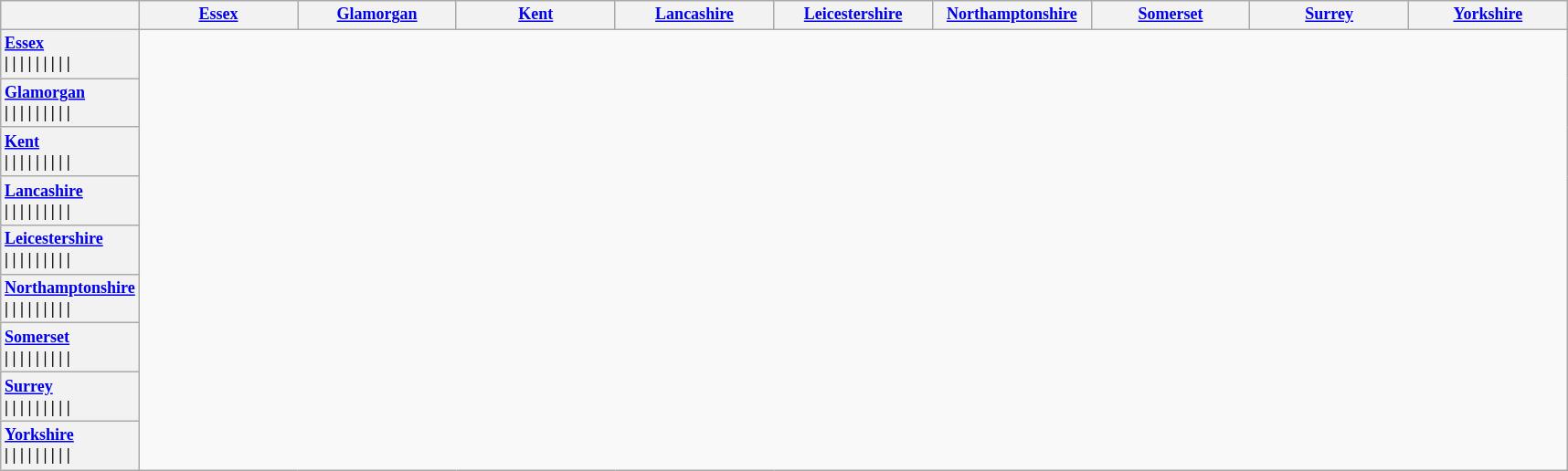<table class="wikitable" style="font-size: 75%; text-align:left;">
<tr>
<th style="width:50px; text-align:center;"></th>
<th width=110><a href='#'>Essex</a></th>
<th width=110><a href='#'>Glamorgan</a></th>
<th width=110><a href='#'>Kent</a></th>
<th width=110><a href='#'>Lancashire</a></th>
<th width=110><a href='#'>Leicestershire</a></th>
<th width=110><a href='#'>Northamptonshire</a></th>
<th width=110><a href='#'>Somerset</a></th>
<th width=110><a href='#'>Surrey</a></th>
<th width=110><a href='#'>Yorkshire</a></th>
</tr>
<tr>
<th style="text-align:left; border-left:none"><a href='#'>Essex</a><br> | 
 | 
 | 
 | 
 | 
 | 
 | 
 | 
 | </th>
</tr>
<tr>
<th style="text-align:left; border-left:none"><a href='#'>Glamorgan</a><br> | 
 | 
 | 
 | 
 | 
 | 
 | 
 | 
 | </th>
</tr>
<tr>
<th style="text-align:left; border-left:none"><a href='#'>Kent</a><br> | 
 | 
 | 
 | 
 | 
 | 
 | 
 | 
 | </th>
</tr>
<tr>
<th style="text-align:left; border-left:none"><a href='#'>Lancashire</a><br> | 
 | 
 | 
 | 
 | 
 | 
 | 
 | 
 | </th>
</tr>
<tr>
<th style="text-align:left; border-left:none"><a href='#'>Leicestershire</a><br> | 
 | 
 | 
 | 
 | 
 | 
 | 
 | 
 | </th>
</tr>
<tr>
<th style="text-align:left; border-left:none"><a href='#'>Northamptonshire</a><br> | 
 | 
 | 
 | 
 | 
 | 
 | 
 | 
 | </th>
</tr>
<tr>
<th style="text-align:left; border-left:none"><a href='#'>Somerset</a><br> | 
 | 
 | 
 | 
 | 
 | 
 | 
 | 
 | </th>
</tr>
<tr>
<th style="text-align:left; border-left:none"><a href='#'>Surrey</a><br> | 
 | 
 | 
 | 
 | 
 | 
 | 
 | 
 | </th>
</tr>
<tr>
<th style="text-align:left; border-left:none"><a href='#'>Yorkshire</a><br> | 
 | 
 | 
 | 
 | 
 | 
 | 
 | 
 | </th>
</tr>
</table>
